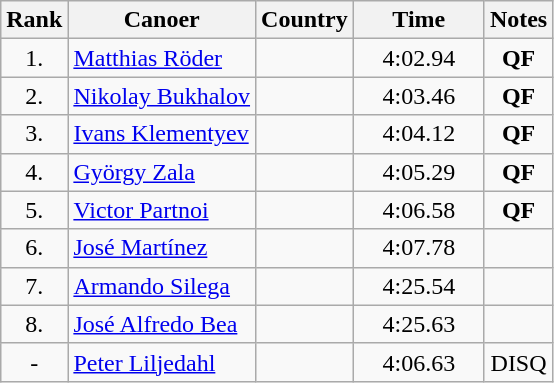<table class="wikitable sortable" style="text-align:center">
<tr>
<th>Rank</th>
<th>Canoer</th>
<th>Country</th>
<th>Time</th>
<th>Notes</th>
</tr>
<tr>
<td width=30>1.</td>
<td align=left athlete><a href='#'>Matthias Röder</a></td>
<td align=left athlete></td>
<td width=80>4:02.94</td>
<td><strong>QF</strong></td>
</tr>
<tr>
<td>2.</td>
<td align=left athlete><a href='#'>Nikolay Bukhalov</a></td>
<td align=left athlete></td>
<td>4:03.46</td>
<td><strong>QF</strong></td>
</tr>
<tr>
<td>3.</td>
<td align=left athlete><a href='#'>Ivans Klementyev</a></td>
<td align=left athlete></td>
<td>4:04.12</td>
<td><strong>QF</strong></td>
</tr>
<tr>
<td>4.</td>
<td align=left athlete><a href='#'>György Zala</a></td>
<td align=left athlete></td>
<td>4:05.29</td>
<td><strong>QF</strong></td>
</tr>
<tr>
<td>5.</td>
<td align=left athlete><a href='#'>Victor Partnoi</a></td>
<td align=left athlete></td>
<td>4:06.58</td>
<td><strong>QF</strong></td>
</tr>
<tr>
<td>6.</td>
<td align=left athlete><a href='#'>José Martínez</a></td>
<td align=left athlete></td>
<td>4:07.78</td>
<td></td>
</tr>
<tr>
<td>7.</td>
<td align=left athlete><a href='#'>Armando Silega</a></td>
<td align=left athlete></td>
<td>4:25.54</td>
<td></td>
</tr>
<tr>
<td>8.</td>
<td align=left athlete><a href='#'>José Alfredo Bea</a></td>
<td align=left athlete></td>
<td>4:25.63</td>
<td></td>
</tr>
<tr>
<td>-</td>
<td align=left athlete><a href='#'>Peter Liljedahl</a></td>
<td align=left athlete></td>
<td>4:06.63</td>
<td>DISQ</td>
</tr>
</table>
